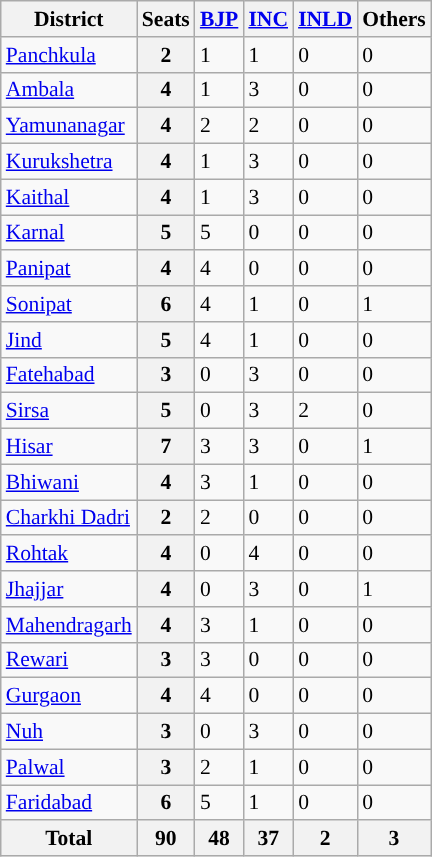<table class="wikitable sortable defaultcenter col1left" style="font-size: 90%">
<tr>
<th>District</th>
<th>Seats</th>
<th><a href='#'>BJP</a></th>
<th><a href='#'>INC</a></th>
<th><a href='#'>INLD</a></th>
<th>Others</th>
</tr>
<tr>
<td><a href='#'>Panchkula</a></td>
<th>2</th>
<td>1</td>
<td>1</td>
<td>0</td>
<td>0</td>
</tr>
<tr>
<td><a href='#'>Ambala</a></td>
<th>4</th>
<td>1</td>
<td style="background:">3</td>
<td>0</td>
<td>0</td>
</tr>
<tr>
<td><a href='#'>Yamunanagar</a></td>
<th>4</th>
<td>2</td>
<td>2</td>
<td>0</td>
<td>0</td>
</tr>
<tr>
<td><a href='#'>Kurukshetra</a></td>
<th>4</th>
<td>1</td>
<td style="background:">3</td>
<td>0</td>
<td>0</td>
</tr>
<tr>
<td><a href='#'>Kaithal</a></td>
<th>4</th>
<td>1</td>
<td style="background:">3</td>
<td>0</td>
<td>0</td>
</tr>
<tr>
<td><a href='#'>Karnal</a></td>
<th>5</th>
<td style="background:">5</td>
<td>0</td>
<td>0</td>
<td>0</td>
</tr>
<tr>
<td><a href='#'>Panipat</a></td>
<th>4</th>
<td style="background:">4</td>
<td>0</td>
<td>0</td>
<td>0</td>
</tr>
<tr>
<td><a href='#'>Sonipat</a></td>
<th>6</th>
<td style="background:">4</td>
<td>1</td>
<td>0</td>
<td>1</td>
</tr>
<tr>
<td><a href='#'>Jind</a></td>
<th>5</th>
<td style="background:">4</td>
<td>1</td>
<td>0</td>
<td>0</td>
</tr>
<tr>
<td><a href='#'>Fatehabad</a></td>
<th>3</th>
<td>0</td>
<td style="background:">3</td>
<td>0</td>
<td>0</td>
</tr>
<tr>
<td><a href='#'>Sirsa</a></td>
<th>5</th>
<td>0</td>
<td style="background:">3</td>
<td>2</td>
<td>0</td>
</tr>
<tr>
<td><a href='#'>Hisar</a></td>
<th>7</th>
<td>3</td>
<td>3</td>
<td>0</td>
<td>1</td>
</tr>
<tr>
<td><a href='#'>Bhiwani</a></td>
<th>4</th>
<td style="background:">3</td>
<td>1</td>
<td>0</td>
<td>0</td>
</tr>
<tr>
<td><a href='#'>Charkhi Dadri</a></td>
<th>2</th>
<td style="background:">2</td>
<td>0</td>
<td>0</td>
<td>0</td>
</tr>
<tr>
<td><a href='#'>Rohtak</a></td>
<th>4</th>
<td>0</td>
<td style="background:">4</td>
<td>0</td>
<td>0</td>
</tr>
<tr>
<td><a href='#'>Jhajjar</a></td>
<th>4</th>
<td>0</td>
<td style="background:">3</td>
<td>0</td>
<td>1</td>
</tr>
<tr>
<td><a href='#'>Mahendragarh</a></td>
<th>4</th>
<td style="background:">3</td>
<td>1</td>
<td>0</td>
<td>0</td>
</tr>
<tr>
<td><a href='#'>Rewari</a></td>
<th>3</th>
<td style="background:">3</td>
<td>0</td>
<td>0</td>
<td>0</td>
</tr>
<tr>
<td><a href='#'>Gurgaon</a></td>
<th>4</th>
<td style="background:">4</td>
<td>0</td>
<td>0</td>
<td>0</td>
</tr>
<tr>
<td><a href='#'>Nuh</a></td>
<th>3</th>
<td>0</td>
<td style="background:">3</td>
<td>0</td>
<td>0</td>
</tr>
<tr>
<td><a href='#'>Palwal</a></td>
<th>3</th>
<td style="background:">2</td>
<td>1</td>
<td>0</td>
<td>0</td>
</tr>
<tr>
<td><a href='#'>Faridabad</a></td>
<th>6</th>
<td style="background:">5</td>
<td>1</td>
<td>0</td>
<td>0</td>
</tr>
<tr>
<th>Total</th>
<th>90</th>
<th style="background:">48</th>
<th>37</th>
<th>2</th>
<th>3</th>
</tr>
</table>
